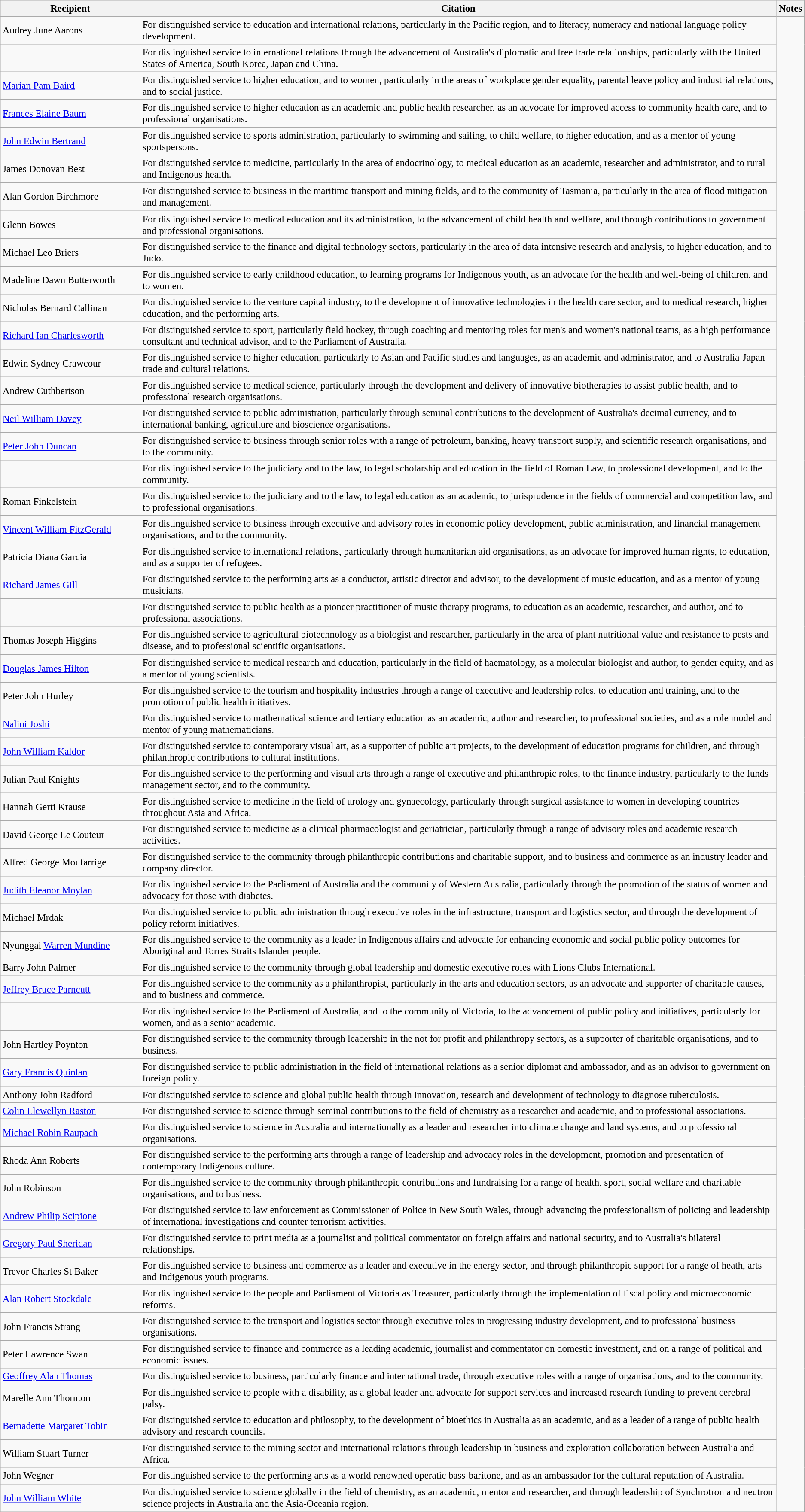<table class="wikitable" style="font-size:95%;">
<tr>
<th width="210">Recipient</th>
<th>Citation</th>
<th>Notes</th>
</tr>
<tr>
<td>Audrey June Aarons</td>
<td>For distinguished service to education and international relations, particularly in the Pacific region, and to literacy, numeracy and national language policy development.</td>
<td rowspan=56></td>
</tr>
<tr>
<td></td>
<td>For distinguished service to international relations through the advancement of Australia's diplomatic and free trade relationships, particularly with the United States of America, South Korea, Japan and China.</td>
</tr>
<tr>
<td> <a href='#'>Marian Pam Baird</a></td>
<td>For distinguished service to higher education, and to women, particularly in the areas of workplace gender equality, parental leave policy and industrial relations, and to social justice.</td>
</tr>
<tr>
<td> <a href='#'>Frances Elaine Baum</a></td>
<td>For distinguished service to higher education as an academic and public health researcher, as an advocate for improved access to community health care, and to professional organisations.</td>
</tr>
<tr>
<td><a href='#'>John Edwin Bertrand</a> </td>
<td>For distinguished service to sports administration, particularly to swimming and sailing, to child welfare, to higher education, and as a mentor of young sportspersons.</td>
</tr>
<tr>
<td> James Donovan Best</td>
<td>For distinguished service to medicine, particularly in the area of endocrinology, to medical education as an academic, researcher and administrator, and to rural and Indigenous health.</td>
</tr>
<tr>
<td>Alan Gordon Birchmore</td>
<td>For distinguished service to business in the maritime transport and mining fields, and to the community of Tasmania, particularly in the area of flood mitigation and management.</td>
</tr>
<tr>
<td> Glenn Bowes</td>
<td>For distinguished service to medical education and its administration, to the advancement of child health and welfare, and through contributions to government and professional organisations.</td>
</tr>
<tr>
<td> Michael Leo Briers</td>
<td>For distinguished service to the finance and digital technology sectors, particularly in the area of data intensive research and analysis, to higher education, and to Judo.</td>
</tr>
<tr>
<td> Madeline Dawn Butterworth</td>
<td>For distinguished service to early childhood education, to learning programs for Indigenous youth, as an advocate for the health and well-being of children, and to women.</td>
</tr>
<tr>
<td>Nicholas Bernard Callinan</td>
<td>For distinguished service to the venture capital industry, to the development of innovative technologies in the health care sector, and to medical research, higher education, and the performing arts.</td>
</tr>
<tr>
<td> <a href='#'>Richard Ian Charlesworth</a> </td>
<td>For distinguished service to sport, particularly field hockey, through coaching and mentoring roles for men's and women's national teams, as a high performance consultant and technical advisor, and to the Parliament of Australia.</td>
</tr>
<tr>
<td> Edwin Sydney Crawcour</td>
<td>For distinguished service to higher education, particularly to Asian and Pacific studies and languages, as an academic and administrator, and to Australia-Japan trade and cultural relations.</td>
</tr>
<tr>
<td> Andrew Cuthbertson</td>
<td>For distinguished service to medical science, particularly through the development and delivery of innovative biotherapies to assist public health, and to professional research organisations.</td>
</tr>
<tr>
<td> <a href='#'>Neil William Davey</a></td>
<td>For distinguished service to public administration, particularly through seminal contributions to the development of Australia's decimal currency, and to international banking, agriculture and bioscience organisations.</td>
</tr>
<tr>
<td><a href='#'>Peter John Duncan</a></td>
<td>For distinguished service to business through senior roles with a range of petroleum, banking, heavy transport supply, and scientific research organisations, and to the community.</td>
</tr>
<tr>
<td></td>
<td>For distinguished service to the judiciary and to the law, to legal scholarship and education in the field of Roman Law, to professional development, and to the community.</td>
</tr>
<tr>
<td> Roman Finkelstein </td>
<td>For distinguished service to the judiciary and to the law, to legal education as an academic, to  jurisprudence in the fields of commercial and competition law, and to professional organisations.</td>
</tr>
<tr>
<td> <a href='#'>Vincent William FitzGerald</a></td>
<td>For distinguished service to business through executive and advisory roles in economic policy development, public administration, and financial management organisations, and to the community.</td>
</tr>
<tr>
<td>Patricia Diana Garcia</td>
<td>For distinguished service to international relations, particularly through humanitarian aid organisations, as an advocate for improved human rights, to education, and as a supporter of refugees.</td>
</tr>
<tr>
<td><a href='#'>Richard James Gill</a> </td>
<td>For distinguished service to the performing arts as a conductor, artistic director and advisor, to the development of music education, and as a mentor of young musicians.</td>
</tr>
<tr>
<td></td>
<td>For distinguished service to public health as a pioneer practitioner of music therapy programs, to education as an academic, researcher, and author, and to professional associations.</td>
</tr>
<tr>
<td> Thomas Joseph Higgins</td>
<td>For distinguished service to agricultural biotechnology as a biologist and researcher, particularly in the area of plant nutritional value and resistance to pests and disease, and to professional scientific organisations.</td>
</tr>
<tr>
<td> <a href='#'>Douglas James Hilton</a></td>
<td>For distinguished service to medical research and education, particularly in the field of haematology, as a molecular biologist and author, to gender equity, and as a mentor of young scientists.</td>
</tr>
<tr>
<td>Peter John Hurley</td>
<td>For distinguished service to the tourism and hospitality industries through a range of executive and leadership roles, to education and training, and to the promotion of public health initiatives.</td>
</tr>
<tr>
<td> <a href='#'>Nalini Joshi</a></td>
<td>For distinguished service to mathematical science and tertiary education as an academic, author and researcher, to professional societies, and as a role model and mentor of young mathematicians.</td>
</tr>
<tr>
<td><a href='#'>John William Kaldor</a> </td>
<td>For distinguished service to contemporary visual art, as a supporter of public art projects, to the development of education programs for children, and through philanthropic contributions to cultural institutions.</td>
</tr>
<tr>
<td>Julian Paul Knights</td>
<td>For distinguished service to the performing and visual arts through a range of executive and philanthropic roles, to the finance industry, particularly to the funds management sector, and to the community.</td>
</tr>
<tr>
<td> Hannah Gerti Krause</td>
<td>For distinguished service to medicine in the field of urology and gynaecology, particularly through surgical assistance to women in developing countries throughout Asia and Africa.</td>
</tr>
<tr>
<td> David George Le Couteur</td>
<td>For distinguished service to medicine as a clinical pharmacologist and geriatrician, particularly through a range of advisory roles and academic research activities.</td>
</tr>
<tr>
<td>Alfred George Moufarrige </td>
<td>For distinguished service to the community through philanthropic contributions and charitable support, and to business and commerce as an industry leader and company director.</td>
</tr>
<tr>
<td> <a href='#'>Judith Eleanor Moylan</a></td>
<td>For distinguished service to the Parliament of Australia and the community of Western Australia, particularly through the promotion of the status of women and advocacy for those with diabetes.</td>
</tr>
<tr>
<td>Michael Mrdak</td>
<td>For distinguished service to public administration through executive roles in the infrastructure, transport and logistics sector, and through the development of policy reform initiatives.</td>
</tr>
<tr>
<td>Nyunggai <a href='#'>Warren Mundine</a></td>
<td>For distinguished service to the community as a leader in Indigenous affairs and advocate for enhancing economic and social public policy outcomes for Aboriginal and Torres Straits Islander people.</td>
</tr>
<tr>
<td>Barry John Palmer </td>
<td>For distinguished service to the community through global leadership and domestic executive roles with Lions Clubs International.</td>
</tr>
<tr>
<td><a href='#'>Jeffrey Bruce Parncutt</a></td>
<td>For distinguished service to the community as a philanthropist, particularly in the arts and education sectors, as an advocate and supporter of charitable causes, and to business and commerce.</td>
</tr>
<tr>
<td></td>
<td>For distinguished service to the Parliament of Australia, and to the community of Victoria, to the advancement of public policy and initiatives, particularly for women, and as a senior academic.</td>
</tr>
<tr>
<td>John Hartley Poynton </td>
<td>For distinguished service to the community through leadership in the not for profit and philanthropy sectors, as a supporter of charitable organisations, and to business.</td>
</tr>
<tr>
<td><a href='#'>Gary Francis Quinlan</a></td>
<td>For distinguished service to public administration in the field of international relations as a senior diplomat and ambassador, and as an advisor to government on foreign policy.</td>
</tr>
<tr>
<td> Anthony John Radford</td>
<td>For distinguished service to science and global public health through innovation, research and development of technology to diagnose tuberculosis.</td>
</tr>
<tr>
<td> <a href='#'>Colin Llewellyn Raston</a></td>
<td>For distinguished service to science through seminal contributions to the field of chemistry as a researcher and academic, and to professional associations.</td>
</tr>
<tr>
<td> <a href='#'>Michael Robin Raupach</a></td>
<td>For distinguished service to science in Australia and internationally as a leader and researcher into climate change and land systems, and to professional organisations.</td>
</tr>
<tr>
<td>Rhoda Ann Roberts</td>
<td>For distinguished service to the performing arts through a range of leadership and advocacy roles in the development, promotion and presentation of contemporary Indigenous culture.</td>
</tr>
<tr>
<td>John Robinson</td>
<td>For distinguished service to the community through philanthropic contributions and fundraising for a range of health, sport, social welfare and charitable organisations, and to business.</td>
</tr>
<tr>
<td> <a href='#'>Andrew Philip Scipione</a> </td>
<td>For distinguished service to law enforcement as Commissioner of Police in New South Wales, through advancing the professionalism of policing and leadership of international investigations and counter terrorism activities.</td>
</tr>
<tr>
<td><a href='#'>Gregory Paul Sheridan</a></td>
<td>For distinguished service to print media as a journalist and political commentator on foreign affairs and national security, and to Australia's bilateral relationships.</td>
</tr>
<tr>
<td>Trevor Charles St Baker</td>
<td>For distinguished service to business and commerce as a leader and executive in the energy sector, and through philanthropic support for a range of heath, arts and Indigenous youth programs.</td>
</tr>
<tr>
<td> <a href='#'>Alan Robert Stockdale</a></td>
<td>For distinguished service to the people and Parliament of Victoria as Treasurer, particularly through the implementation of fiscal policy and microeconomic reforms.</td>
</tr>
<tr>
<td>John Francis Strang</td>
<td>For distinguished service to the transport and logistics sector through executive roles in progressing industry development, and to professional business organisations.</td>
</tr>
<tr>
<td> Peter Lawrence Swan </td>
<td>For distinguished service to finance and commerce as a leading academic, journalist and commentator on domestic investment, and on a range of political and economic issues.</td>
</tr>
<tr>
<td><a href='#'>Geoffrey Alan Thomas</a></td>
<td>For distinguished service to business, particularly finance and international trade, through executive roles with a range of organisations, and to the community.</td>
</tr>
<tr>
<td>Marelle Ann Thornton </td>
<td>For distinguished service to people with a disability, as a global leader and advocate for support services and increased research funding to prevent cerebral palsy.</td>
</tr>
<tr>
<td><a href='#'> Bernadette Margaret Tobin</a></td>
<td>For distinguished service to education and philosophy, to the development of bioethics in Australia as an academic, and as a leader of a range of public health advisory and research councils.</td>
</tr>
<tr>
<td>William Stuart Turner</td>
<td>For distinguished service to the mining sector and international relations through leadership in business and exploration collaboration between Australia and Africa.</td>
</tr>
<tr>
<td>John Wegner</td>
<td>For distinguished service to the performing arts as a world renowned operatic bass-baritone, and as an ambassador for the cultural reputation of Australia.</td>
</tr>
<tr>
<td> <a href='#'>John William White</a></td>
<td>For distinguished service to science globally in the field of chemistry, as an academic, mentor and researcher, and through leadership of Synchrotron and neutron science projects in Australia and the Asia-Oceania region.</td>
</tr>
</table>
